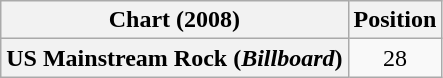<table class="wikitable plainrowheaders" style="text-align:center">
<tr>
<th scope="col">Chart (2008)</th>
<th scope="col">Position</th>
</tr>
<tr>
<th scope="row">US Mainstream Rock (<em>Billboard</em>)</th>
<td>28</td>
</tr>
</table>
